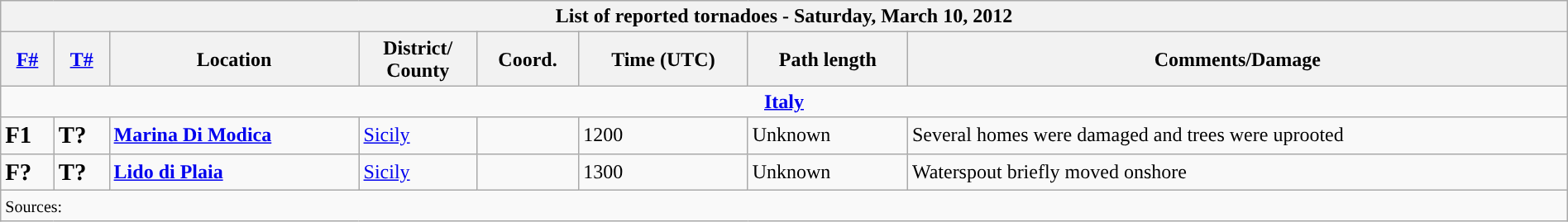<table class="wikitable collapsible" width="100%">
<tr>
<th colspan="8">List of reported tornadoes - Saturday, March 10, 2012</th>
</tr>
<tr>
<th><a href='#'>F#</a></th>
<th><a href='#'>T#</a></th>
<th>Location</th>
<th>District/<br>County</th>
<th>Coord.</th>
<th>Time (UTC)</th>
<th>Path length</th>
<th>Comments/Damage</th>
</tr>
<tr>
<td colspan="8" align=center><strong><a href='#'>Italy</a></strong></td>
</tr>
<tr>
<td><big><strong>F1</strong></big></td>
<td><big><strong>T?</strong></big></td>
<td><strong><a href='#'>Marina Di Modica</a></strong></td>
<td><a href='#'>Sicily</a></td>
<td></td>
<td>1200</td>
<td>Unknown</td>
<td>Several homes were damaged and trees were uprooted</td>
</tr>
<tr>
<td><big><strong>F?</strong></big></td>
<td><big><strong>T?</strong></big></td>
<td><strong><a href='#'>Lido di Plaia</a></strong></td>
<td><a href='#'>Sicily</a></td>
<td></td>
<td>1300</td>
<td>Unknown</td>
<td>Waterspout briefly moved onshore</td>
</tr>
<tr>
<td colspan="8"><small>Sources:  </small></td>
</tr>
</table>
